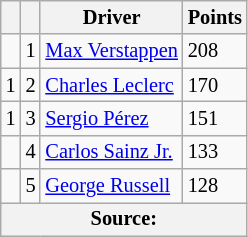<table class="wikitable" style="font-size: 85%;">
<tr>
<th scope="col"></th>
<th scope="col"></th>
<th scope="col">Driver</th>
<th scope="col">Points</th>
</tr>
<tr>
<td align="left"></td>
<td align="center">1</td>
<td> <a href='#'>Max Verstappen</a></td>
<td align="left">208</td>
</tr>
<tr>
<td align="left"> 1</td>
<td align="center">2</td>
<td> <a href='#'>Charles Leclerc</a></td>
<td align="left">170</td>
</tr>
<tr>
<td align="left"> 1</td>
<td align="center">3</td>
<td> <a href='#'>Sergio Pérez</a></td>
<td align="left">151</td>
</tr>
<tr>
<td align="left"></td>
<td align="center">4</td>
<td> <a href='#'>Carlos Sainz Jr.</a></td>
<td align="left">133</td>
</tr>
<tr>
<td align="left"></td>
<td align="center">5</td>
<td> <a href='#'>George Russell</a></td>
<td align="left">128</td>
</tr>
<tr>
<th colspan=4>Source:</th>
</tr>
</table>
